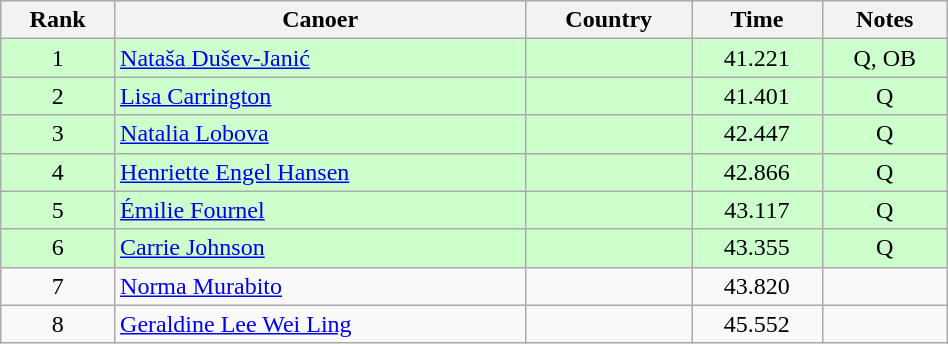<table class="wikitable sortable" width=50% style="text-align:center;">
<tr>
<th>Rank</th>
<th>Canoer</th>
<th>Country</th>
<th>Time</th>
<th>Notes</th>
</tr>
<tr bgcolor=ccffcc>
<td>1</td>
<td align="left"><a href='#'>Nataša Dušev-Janić</a></td>
<td align="left"></td>
<td>41.221</td>
<td>Q, OB</td>
</tr>
<tr bgcolor=ccffcc>
<td>2</td>
<td align="left"><a href='#'>Lisa Carrington</a></td>
<td align="left"></td>
<td>41.401</td>
<td>Q</td>
</tr>
<tr bgcolor=ccffcc>
<td>3</td>
<td align="left"><a href='#'>Natalia Lobova</a></td>
<td align="left"></td>
<td>42.447</td>
<td>Q</td>
</tr>
<tr bgcolor=ccffcc>
<td>4</td>
<td align="left"><a href='#'>Henriette Engel Hansen</a></td>
<td align="left"></td>
<td>42.866</td>
<td>Q</td>
</tr>
<tr bgcolor=ccffcc>
<td>5</td>
<td align="left"><a href='#'>Émilie Fournel</a></td>
<td align="left"></td>
<td>43.117</td>
<td>Q</td>
</tr>
<tr bgcolor=ccffcc>
<td>6</td>
<td align="left"><a href='#'>Carrie Johnson</a></td>
<td align="left"></td>
<td>43.355</td>
<td>Q</td>
</tr>
<tr>
<td>7</td>
<td align="left"><a href='#'>Norma Murabito</a></td>
<td align="left"></td>
<td>43.820</td>
<td></td>
</tr>
<tr>
<td>8</td>
<td align="left"><a href='#'>Geraldine Lee Wei Ling</a></td>
<td align="left"></td>
<td>45.552</td>
<td></td>
</tr>
</table>
